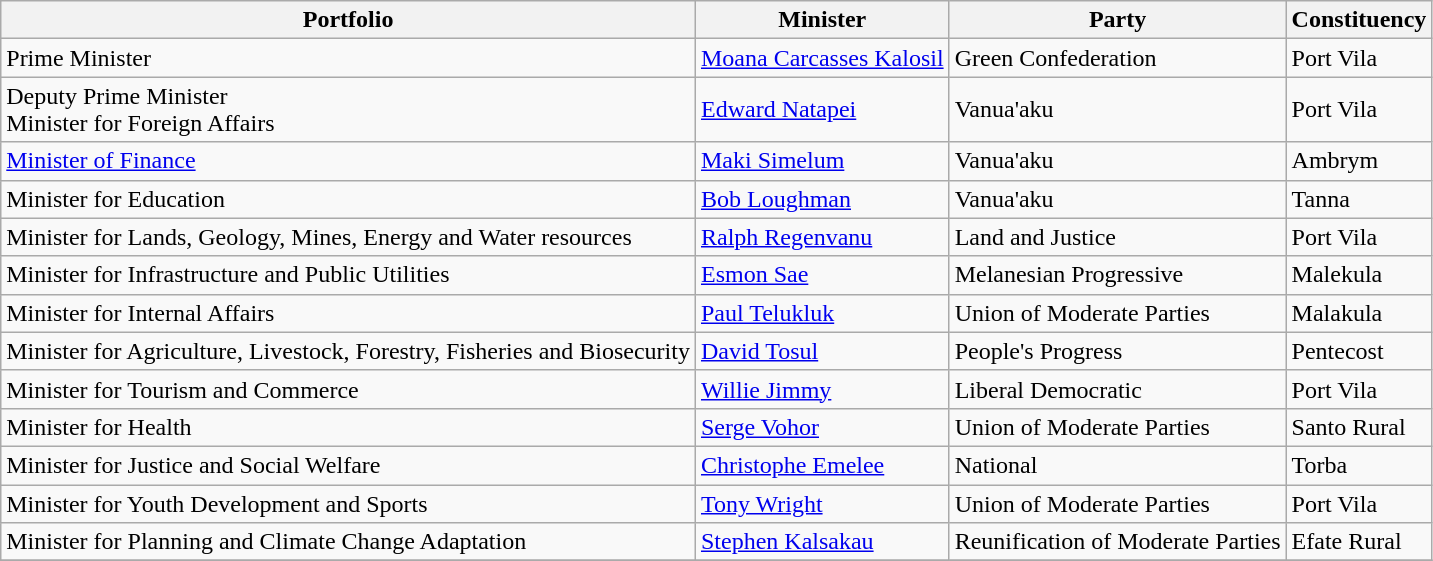<table class="wikitable">
<tr>
<th>Portfolio</th>
<th>Minister</th>
<th>Party</th>
<th>Constituency</th>
</tr>
<tr>
<td>Prime Minister</td>
<td><a href='#'>Moana Carcasses Kalosil</a></td>
<td>Green Confederation</td>
<td>Port Vila</td>
</tr>
<tr>
<td>Deputy Prime Minister<br>Minister for Foreign Affairs</td>
<td><a href='#'>Edward Natapei</a></td>
<td>Vanua'aku</td>
<td>Port Vila</td>
</tr>
<tr>
<td><a href='#'>Minister of Finance</a></td>
<td><a href='#'>Maki Simelum</a></td>
<td>Vanua'aku</td>
<td>Ambrym</td>
</tr>
<tr>
<td>Minister for Education</td>
<td><a href='#'>Bob Loughman</a></td>
<td>Vanua'aku</td>
<td>Tanna</td>
</tr>
<tr>
<td>Minister for Lands, Geology, Mines, Energy and Water resources</td>
<td><a href='#'>Ralph Regenvanu</a></td>
<td>Land and Justice</td>
<td>Port Vila</td>
</tr>
<tr>
<td>Minister for Infrastructure and Public Utilities</td>
<td><a href='#'>Esmon Sae</a></td>
<td>Melanesian Progressive</td>
<td>Malekula</td>
</tr>
<tr>
<td>Minister for Internal Affairs</td>
<td><a href='#'>Paul Telukluk</a></td>
<td>Union of Moderate Parties</td>
<td>Malakula</td>
</tr>
<tr>
<td>Minister for Agriculture, Livestock, Forestry, Fisheries and Biosecurity</td>
<td><a href='#'>David Tosul</a></td>
<td>People's Progress</td>
<td>Pentecost</td>
</tr>
<tr>
<td>Minister for Tourism and Commerce</td>
<td><a href='#'>Willie Jimmy</a></td>
<td>Liberal Democratic</td>
<td>Port Vila</td>
</tr>
<tr>
<td>Minister for Health</td>
<td><a href='#'>Serge Vohor</a></td>
<td>Union of Moderate Parties</td>
<td>Santo Rural</td>
</tr>
<tr>
<td>Minister for Justice and Social Welfare</td>
<td><a href='#'>Christophe Emelee</a></td>
<td>National</td>
<td>Torba</td>
</tr>
<tr>
<td>Minister for Youth Development and Sports</td>
<td><a href='#'>Tony Wright</a></td>
<td>Union of Moderate Parties</td>
<td>Port Vila</td>
</tr>
<tr>
<td>Minister for Planning and Climate Change Adaptation</td>
<td><a href='#'>Stephen Kalsakau</a></td>
<td>Reunification of Moderate Parties</td>
<td>Efate Rural</td>
</tr>
<tr>
</tr>
</table>
